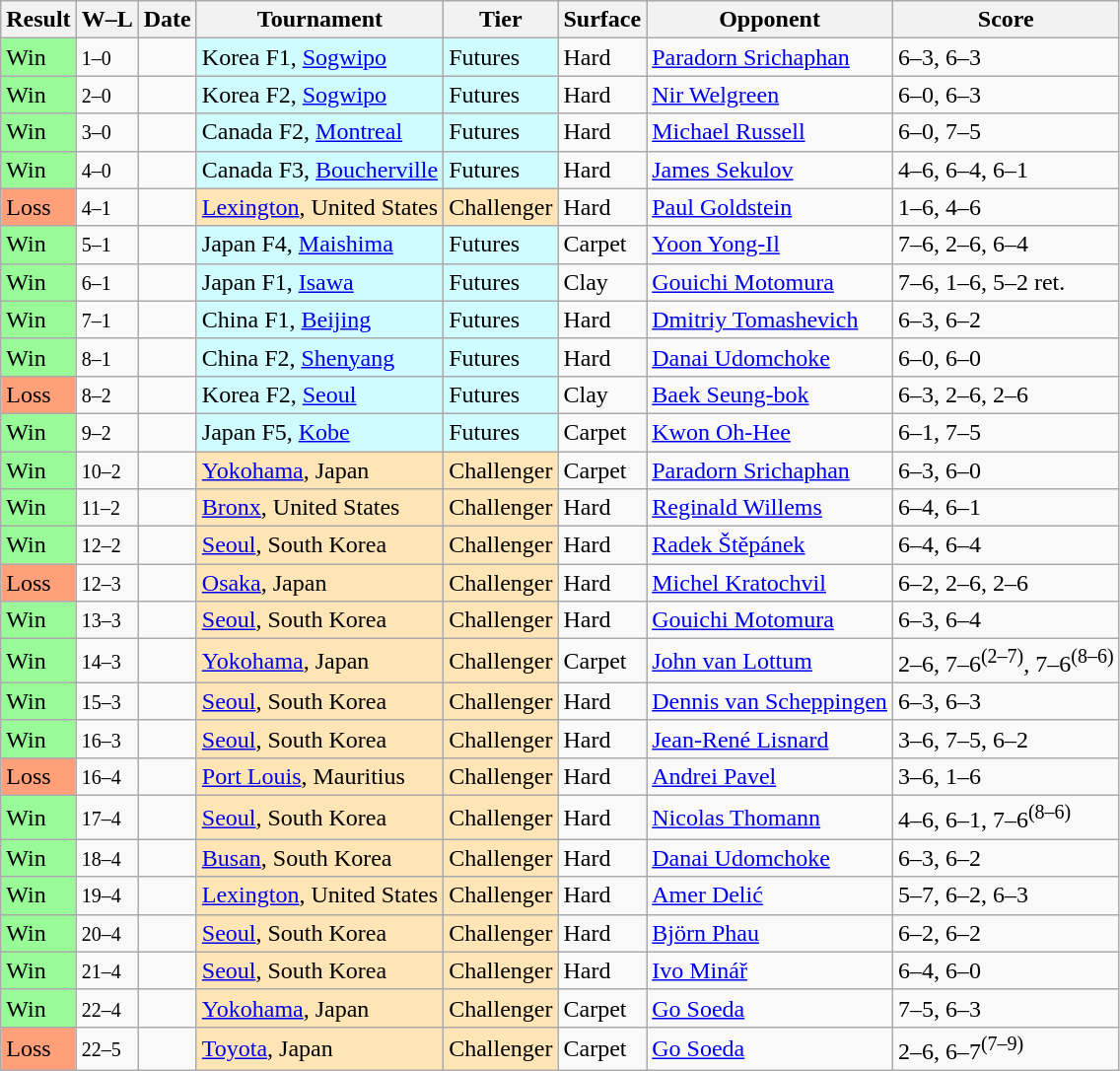<table class="sortable wikitable">
<tr>
<th>Result</th>
<th class="unsortable">W–L</th>
<th>Date</th>
<th>Tournament</th>
<th>Tier</th>
<th>Surface</th>
<th>Opponent</th>
<th class="unsortable">Score</th>
</tr>
<tr>
<td style="background:#98fb98;">Win</td>
<td><small>1–0</small></td>
<td></td>
<td style="background:#cffcff;">Korea F1, <a href='#'>Sogwipo</a></td>
<td style="background:#cffcff;">Futures</td>
<td>Hard</td>
<td> <a href='#'>Paradorn Srichaphan</a></td>
<td>6–3, 6–3</td>
</tr>
<tr>
<td style="background:#98fb98;">Win</td>
<td><small>2–0</small></td>
<td></td>
<td style="background:#cffcff;">Korea F2, <a href='#'>Sogwipo</a></td>
<td style="background:#cffcff;">Futures</td>
<td>Hard</td>
<td> <a href='#'>Nir Welgreen</a></td>
<td>6–0, 6–3</td>
</tr>
<tr>
<td style="background:#98fb98;">Win</td>
<td><small>3–0</small></td>
<td></td>
<td style="background:#cffcff;">Canada F2, <a href='#'>Montreal</a></td>
<td style="background:#cffcff;">Futures</td>
<td>Hard</td>
<td> <a href='#'>Michael Russell</a></td>
<td>6–0, 7–5</td>
</tr>
<tr>
<td style="background:#98fb98;">Win</td>
<td><small>4–0</small></td>
<td></td>
<td style="background:#cffcff;">Canada F3, <a href='#'>Boucherville</a></td>
<td style="background:#cffcff;">Futures</td>
<td>Hard</td>
<td> <a href='#'>James Sekulov</a></td>
<td>4–6, 6–4, 6–1</td>
</tr>
<tr>
<td style="background:#ffa07a;">Loss</td>
<td><small>4–1</small></td>
<td></td>
<td style="background:moccasin;"><a href='#'>Lexington</a>, United States</td>
<td style="background:moccasin;">Challenger</td>
<td>Hard</td>
<td> <a href='#'>Paul Goldstein</a></td>
<td>1–6, 4–6</td>
</tr>
<tr>
<td style="background:#98fb98;">Win</td>
<td><small>5–1</small></td>
<td></td>
<td style="background:#cffcff;">Japan F4, <a href='#'>Maishima</a></td>
<td style="background:#cffcff;">Futures</td>
<td>Carpet</td>
<td> <a href='#'>Yoon Yong-Il</a></td>
<td>7–6, 2–6, 6–4</td>
</tr>
<tr>
<td style="background:#98fb98;">Win</td>
<td><small>6–1</small></td>
<td></td>
<td style="background:#cffcff;">Japan F1, <a href='#'>Isawa</a></td>
<td style="background:#cffcff;">Futures</td>
<td>Clay</td>
<td> <a href='#'>Gouichi Motomura</a></td>
<td>7–6, 1–6, 5–2 ret.</td>
</tr>
<tr>
<td style="background:#98fb98;">Win</td>
<td><small>7–1</small></td>
<td></td>
<td style="background:#cffcff;">China F1, <a href='#'>Beijing</a></td>
<td style="background:#cffcff;">Futures</td>
<td>Hard</td>
<td> <a href='#'>Dmitriy Tomashevich</a></td>
<td>6–3, 6–2</td>
</tr>
<tr>
<td style="background:#98fb98;">Win</td>
<td><small>8–1</small></td>
<td></td>
<td style="background:#cffcff;">China F2, <a href='#'>Shenyang</a></td>
<td style="background:#cffcff;">Futures</td>
<td>Hard</td>
<td> <a href='#'>Danai Udomchoke</a></td>
<td>6–0, 6–0</td>
</tr>
<tr>
<td style="background:#ffa07a;">Loss</td>
<td><small>8–2</small></td>
<td></td>
<td style="background:#cffcff;">Korea F2, <a href='#'>Seoul</a></td>
<td style="background:#cffcff;">Futures</td>
<td>Clay</td>
<td> <a href='#'>Baek Seung-bok</a></td>
<td>6–3, 2–6, 2–6</td>
</tr>
<tr>
<td style="background:#98fb98;">Win</td>
<td><small>9–2</small></td>
<td></td>
<td style="background:#cffcff;">Japan F5, <a href='#'>Kobe</a></td>
<td style="background:#cffcff;">Futures</td>
<td>Carpet</td>
<td> <a href='#'>Kwon Oh-Hee</a></td>
<td>6–1, 7–5</td>
</tr>
<tr>
<td style="background:#98fb98;">Win</td>
<td><small>10–2</small></td>
<td></td>
<td style="background:moccasin;"><a href='#'>Yokohama</a>, Japan</td>
<td style="background:moccasin;">Challenger</td>
<td>Carpet</td>
<td> <a href='#'>Paradorn Srichaphan</a></td>
<td>6–3, 6–0</td>
</tr>
<tr>
<td style="background:#98fb98;">Win</td>
<td><small>11–2</small></td>
<td></td>
<td style="background:moccasin;"><a href='#'>Bronx</a>, United States</td>
<td style="background:moccasin;">Challenger</td>
<td>Hard</td>
<td> <a href='#'>Reginald Willems</a></td>
<td>6–4, 6–1</td>
</tr>
<tr>
<td style="background:#98fb98;">Win</td>
<td><small>12–2</small></td>
<td></td>
<td style="background:moccasin;"><a href='#'>Seoul</a>, South Korea</td>
<td style="background:moccasin;">Challenger</td>
<td>Hard</td>
<td> <a href='#'>Radek Štěpánek</a></td>
<td>6–4, 6–4</td>
</tr>
<tr>
<td style="background:#ffa07a;">Loss</td>
<td><small>12–3</small></td>
<td></td>
<td style="background:moccasin;"><a href='#'>Osaka</a>, Japan</td>
<td style="background:moccasin;">Challenger</td>
<td>Hard</td>
<td> <a href='#'>Michel Kratochvil</a></td>
<td>6–2, 2–6, 2–6</td>
</tr>
<tr>
<td style="background:#98fb98;">Win</td>
<td><small>13–3</small></td>
<td></td>
<td style="background:moccasin;"><a href='#'>Seoul</a>, South Korea</td>
<td style="background:moccasin;">Challenger</td>
<td>Hard</td>
<td> <a href='#'>Gouichi Motomura</a></td>
<td>6–3, 6–4</td>
</tr>
<tr>
<td style="background:#98fb98;">Win</td>
<td><small>14–3</small></td>
<td></td>
<td style="background:moccasin;"><a href='#'>Yokohama</a>, Japan</td>
<td style="background:moccasin;">Challenger</td>
<td>Carpet</td>
<td> <a href='#'>John van Lottum</a></td>
<td>2–6, 7–6<sup>(2–7)</sup>, 7–6<sup>(8–6)</sup></td>
</tr>
<tr>
<td style="background:#98fb98;">Win</td>
<td><small>15–3</small></td>
<td></td>
<td style="background:moccasin;"><a href='#'>Seoul</a>, South Korea</td>
<td style="background:moccasin;">Challenger</td>
<td>Hard</td>
<td> <a href='#'>Dennis van Scheppingen</a></td>
<td>6–3, 6–3</td>
</tr>
<tr>
<td style="background:#98fb98;">Win</td>
<td><small>16–3</small></td>
<td></td>
<td style="background:moccasin;"><a href='#'>Seoul</a>, South Korea</td>
<td style="background:moccasin;">Challenger</td>
<td>Hard</td>
<td> <a href='#'>Jean-René Lisnard</a></td>
<td>3–6, 7–5, 6–2</td>
</tr>
<tr>
<td style="background:#ffa07a;">Loss</td>
<td><small>16–4</small></td>
<td></td>
<td style="background:moccasin;"><a href='#'>Port Louis</a>, Mauritius</td>
<td style="background:moccasin;">Challenger</td>
<td>Hard</td>
<td> <a href='#'>Andrei Pavel</a></td>
<td>3–6, 1–6</td>
</tr>
<tr>
<td style="background:#98fb98;">Win</td>
<td><small>17–4</small></td>
<td></td>
<td style="background:moccasin;"><a href='#'>Seoul</a>, South Korea</td>
<td style="background:moccasin;">Challenger</td>
<td>Hard</td>
<td> <a href='#'>Nicolas Thomann</a></td>
<td>4–6, 6–1, 7–6<sup>(8–6)</sup></td>
</tr>
<tr>
<td style="background:#98fb98;">Win</td>
<td><small>18–4</small></td>
<td></td>
<td style="background:moccasin;"><a href='#'>Busan</a>, South Korea</td>
<td style="background:moccasin;">Challenger</td>
<td>Hard</td>
<td> <a href='#'>Danai Udomchoke</a></td>
<td>6–3, 6–2</td>
</tr>
<tr>
<td style="background:#98fb98;">Win</td>
<td><small>19–4</small></td>
<td></td>
<td style="background:moccasin;"><a href='#'>Lexington</a>, United States</td>
<td style="background:moccasin;">Challenger</td>
<td>Hard</td>
<td> <a href='#'>Amer Delić</a></td>
<td>5–7, 6–2, 6–3</td>
</tr>
<tr>
<td style="background:#98fb98;">Win</td>
<td><small>20–4</small></td>
<td></td>
<td style="background:moccasin;"><a href='#'>Seoul</a>, South Korea</td>
<td style="background:moccasin;">Challenger</td>
<td>Hard</td>
<td> <a href='#'>Björn Phau</a></td>
<td>6–2, 6–2</td>
</tr>
<tr>
<td style="background:#98fb98;">Win</td>
<td><small>21–4</small></td>
<td></td>
<td style="background:moccasin;"><a href='#'>Seoul</a>, South Korea</td>
<td style="background:moccasin;">Challenger</td>
<td>Hard</td>
<td> <a href='#'>Ivo Minář</a></td>
<td>6–4, 6–0</td>
</tr>
<tr>
<td style="background:#98fb98;">Win</td>
<td><small>22–4</small></td>
<td></td>
<td style="background:moccasin;"><a href='#'>Yokohama</a>, Japan</td>
<td style="background:moccasin;">Challenger</td>
<td>Carpet</td>
<td> <a href='#'>Go Soeda</a></td>
<td>7–5, 6–3</td>
</tr>
<tr>
<td style="background:#ffa07a;">Loss</td>
<td><small>22–5</small></td>
<td></td>
<td style="background:moccasin;"><a href='#'>Toyota</a>, Japan</td>
<td style="background:moccasin;">Challenger</td>
<td>Carpet</td>
<td> <a href='#'>Go Soeda</a></td>
<td>2–6, 6–7<sup>(7–9)</sup></td>
</tr>
</table>
